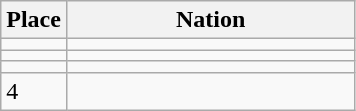<table class=wikitable style=text-align:left>
<tr>
<th width=35>Place</th>
<th width=185>Nation</th>
</tr>
<tr>
<td></td>
<td style=text-align:left></td>
</tr>
<tr>
<td></td>
<td style=text-align:left></td>
</tr>
<tr>
<td></td>
<td style=text-align:left></td>
</tr>
<tr>
<td style=text-align:left>4</td>
<td></td>
</tr>
</table>
